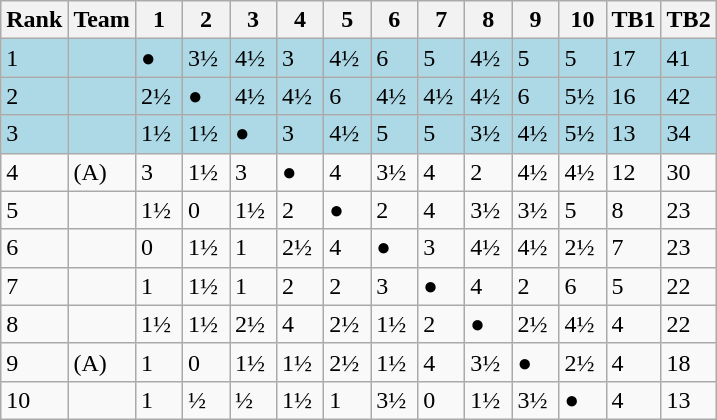<table class="wikitable">
<tr>
<th>Rank</th>
<th>Team</th>
<th style="width:1.5em;">1</th>
<th style="width:1.5em;">2</th>
<th style="width:1.5em;">3</th>
<th style="width:1.5em;">4</th>
<th style="width:1.5em;">5</th>
<th style="width:1.5em;">6</th>
<th style="width:1.5em;">7</th>
<th style="width:1.5em;">8</th>
<th style="width:1.5em;">9</th>
<th style="width:1.5em;">10</th>
<th>TB1</th>
<th>TB2</th>
</tr>
<tr style="background:lightblue">
<td>1</td>
<td></td>
<td>●</td>
<td>3½</td>
<td>4½</td>
<td>3</td>
<td>4½</td>
<td>6</td>
<td>5</td>
<td>4½</td>
<td>5</td>
<td>5</td>
<td>17</td>
<td>41</td>
</tr>
<tr style="background:lightblue">
<td>2</td>
<td></td>
<td>2½</td>
<td>●</td>
<td>4½</td>
<td>4½</td>
<td>6</td>
<td>4½</td>
<td>4½</td>
<td>4½</td>
<td>6</td>
<td>5½</td>
<td>16</td>
<td>42</td>
</tr>
<tr style="background:lightblue">
<td>3</td>
<td></td>
<td>1½</td>
<td>1½</td>
<td>●</td>
<td>3</td>
<td>4½</td>
<td>5</td>
<td>5</td>
<td>3½</td>
<td>4½</td>
<td>5½</td>
<td>13</td>
<td>34</td>
</tr>
<tr>
<td>4</td>
<td> (A)</td>
<td>3</td>
<td>1½</td>
<td>3</td>
<td>●</td>
<td>4</td>
<td>3½</td>
<td>4</td>
<td>2</td>
<td>4½</td>
<td>4½</td>
<td>12</td>
<td>30</td>
</tr>
<tr>
<td>5</td>
<td></td>
<td>1½</td>
<td>0</td>
<td>1½</td>
<td>2</td>
<td>●</td>
<td>2</td>
<td>4</td>
<td>3½</td>
<td>3½</td>
<td>5</td>
<td>8</td>
<td>23</td>
</tr>
<tr>
<td>6</td>
<td></td>
<td>0</td>
<td>1½</td>
<td>1</td>
<td>2½</td>
<td>4</td>
<td>●</td>
<td>3</td>
<td>4½</td>
<td>4½</td>
<td>2½</td>
<td>7</td>
<td>23</td>
</tr>
<tr>
<td>7</td>
<td></td>
<td>1</td>
<td>1½</td>
<td>1</td>
<td>2</td>
<td>2</td>
<td>3</td>
<td>●</td>
<td>4</td>
<td>2</td>
<td>6</td>
<td>5</td>
<td>22</td>
</tr>
<tr>
<td>8</td>
<td></td>
<td>1½</td>
<td>1½</td>
<td>2½</td>
<td>4</td>
<td>2½</td>
<td>1½</td>
<td>2</td>
<td>●</td>
<td>2½</td>
<td>4½</td>
<td>4</td>
<td>22</td>
</tr>
<tr>
<td>9</td>
<td> (A)</td>
<td>1</td>
<td>0</td>
<td>1½</td>
<td>1½</td>
<td>2½</td>
<td>1½</td>
<td>4</td>
<td>3½</td>
<td>●</td>
<td>2½</td>
<td>4</td>
<td>18</td>
</tr>
<tr>
<td>10</td>
<td></td>
<td>1</td>
<td>½</td>
<td>½</td>
<td>1½</td>
<td>1</td>
<td>3½</td>
<td>0</td>
<td>1½</td>
<td>3½</td>
<td>●</td>
<td>4</td>
<td>13</td>
</tr>
</table>
